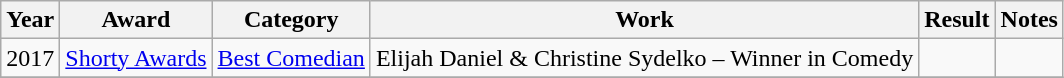<table class="wikitable">
<tr>
<th>Year</th>
<th>Award</th>
<th>Category</th>
<th>Work</th>
<th>Result</th>
<th>Notes</th>
</tr>
<tr>
<td>2017</td>
<td><a href='#'>Shorty Awards</a></td>
<td><a href='#'>Best Comedian</a></td>
<td>Elijah Daniel & Christine Sydelko – Winner in Comedy</td>
<td></td>
<td></td>
</tr>
<tr>
</tr>
</table>
